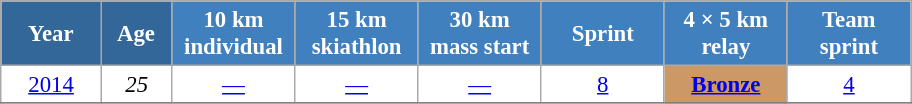<table class="wikitable" style="font-size:95%; text-align:center; border:grey solid 1px; border-collapse:collapse; background:#ffffff;">
<tr>
<th style="background-color:#369; color:white; width:60px;"> Year </th>
<th style="background-color:#369; color:white; width:40px;"> Age </th>
<th style="background-color:#4180be; color:white; width:75px;"> 10 km <br> individual </th>
<th style="background-color:#4180be; color:white; width:75px;"> 15 km <br> skiathlon </th>
<th style="background-color:#4180be; color:white; width:75px;"> 30 km <br> mass start </th>
<th style="background-color:#4180be; color:white; width:75px;"> Sprint </th>
<th style="background-color:#4180be; color:white; width:75px;"> 4 × 5 km <br> relay </th>
<th style="background-color:#4180be; color:white; width:75px;"> Team <br> sprint </th>
</tr>
<tr>
<td><a href='#'>2014</a></td>
<td><em>25</em></td>
<td><a href='#'>—</a></td>
<td><a href='#'>—</a></td>
<td><a href='#'>—</a></td>
<td><a href='#'>8</a></td>
<td bgcolor="cc9966"><a href='#'><strong>Bronze</strong></a></td>
<td><a href='#'>4</a></td>
</tr>
<tr>
</tr>
</table>
